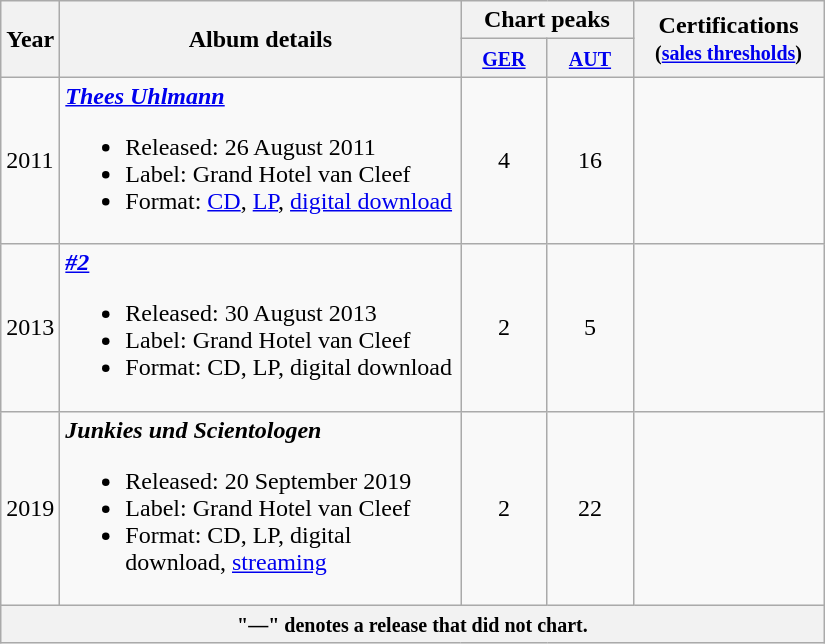<table class="wikitable">
<tr>
<th rowspan="2">Year</th>
<th rowspan="2" width="260">Album details</th>
<th colspan="2">Chart peaks</th>
<th rowspan="2" width="120">Certifications<br><small>(<a href='#'>sales thresholds</a>)</small></th>
</tr>
<tr>
<th width="50"><small><a href='#'>GER</a><br></small></th>
<th width="50"><small><a href='#'>AUT</a><br></small></th>
</tr>
<tr>
<td>2011</td>
<td><strong><em><a href='#'>Thees Uhlmann</a></em></strong><br><ul><li>Released: 26 August 2011</li><li>Label: Grand Hotel van Cleef</li><li>Format: <a href='#'>CD</a>, <a href='#'>LP</a>, <a href='#'>digital download</a></li></ul></td>
<td align="center">4</td>
<td align="center">16</td>
<td></td>
</tr>
<tr>
<td>2013</td>
<td><strong><em><a href='#'>#2</a></em></strong><br><ul><li>Released: 30 August 2013</li><li>Label: Grand Hotel van Cleef</li><li>Format: CD, LP, digital download</li></ul></td>
<td align="center">2</td>
<td align="center">5</td>
<td></td>
</tr>
<tr>
<td>2019</td>
<td><strong><em>Junkies und Scientologen</em></strong><br><ul><li>Released: 20 September 2019</li><li>Label: Grand Hotel van Cleef</li><li>Format: CD, LP, digital download, <a href='#'>streaming</a></li></ul></td>
<td align="center">2</td>
<td align="center">22</td>
<td></td>
</tr>
<tr>
<th colspan="15"><small>"—" denotes a release that did not chart.</small></th>
</tr>
</table>
